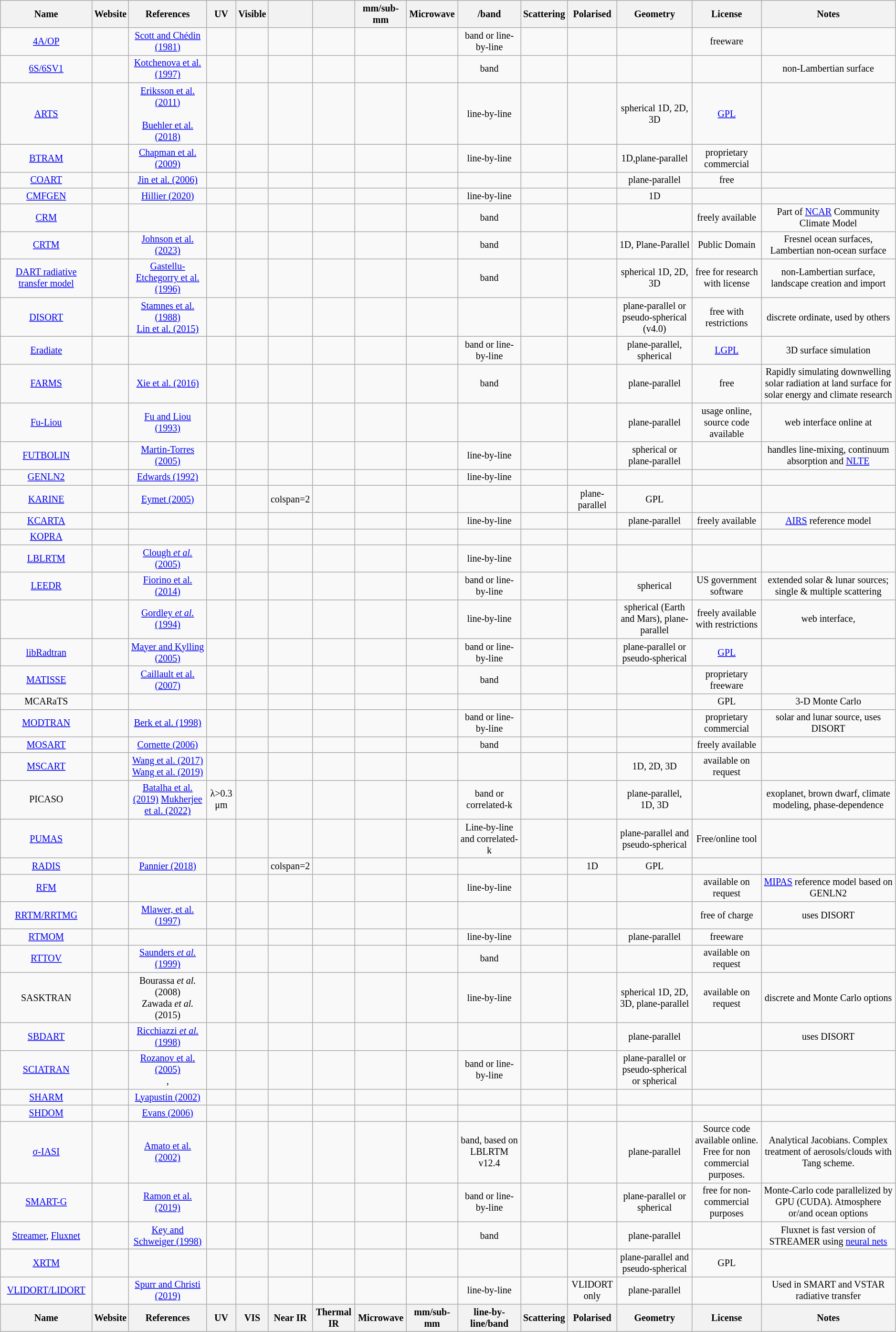<table class="wikitable sortable" style="font-size: smaller; width: auto; text-align: center;">
<tr>
<th>Name<br></th>
<th>Website<br></th>
<th>References<br></th>
<th>UV<br></th>
<th>Visible<br></th>
<th><br></th>
<th><br></th>
<th>mm/sub-mm<br></th>
<th>Microwave<br></th>
<th>/band<br></th>
<th>Scattering<br></th>
<th>Polarised<br></th>
<th>Geometry<br></th>
<th>License<br></th>
<th>Notes<br></th>
</tr>
<tr>
<td><a href='#'>4A/OP</a></td>
<td> </td>
<td><a href='#'>Scott and Chédin (1981)</a><br></td>
<td></td>
<td></td>
<td></td>
<td></td>
<td></td>
<td></td>
<td>band or line-by-line</td>
<td></td>
<td></td>
<td></td>
<td>freeware</td>
<td></td>
</tr>
<tr>
<td><a href='#'>6S/6SV1</a></td>
<td></td>
<td><a href='#'>Kotchenova et al. (1997)</a><br></td>
<td></td>
<td></td>
<td></td>
<td></td>
<td></td>
<td></td>
<td>band</td>
<td></td>
<td></td>
<td></td>
<td></td>
<td>non-Lambertian surface</td>
</tr>
<tr>
<td><a href='#'>ARTS</a></td>
<td></td>
<td><a href='#'>Eriksson et al. (2011)</a><br><br><a href='#'>Buehler et al. (2018)</a>
</td>
<td></td>
<td></td>
<td></td>
<td></td>
<td></td>
<td></td>
<td>line-by-line</td>
<td></td>
<td></td>
<td>spherical 1D, 2D, 3D</td>
<td><a href='#'>GPL</a></td>
<td></td>
</tr>
<tr>
<td><a href='#'>BTRAM</a></td>
<td></td>
<td><a href='#'>Chapman et al. (2009)</a><br></td>
<td></td>
<td></td>
<td></td>
<td></td>
<td></td>
<td></td>
<td>line-by-line</td>
<td></td>
<td></td>
<td>1D,plane-parallel</td>
<td>proprietary commercial</td>
<td></td>
</tr>
<tr>
<td><a href='#'>COART</a></td>
<td></td>
<td><a href='#'>Jin et al. (2006)</a><br></td>
<td></td>
<td></td>
<td></td>
<td></td>
<td></td>
<td></td>
<td></td>
<td></td>
<td></td>
<td>plane-parallel</td>
<td>free</td>
<td></td>
</tr>
<tr>
<td><a href='#'>CMFGEN</a></td>
<td></td>
<td><a href='#'>Hillier (2020)</a></td>
<td></td>
<td></td>
<td></td>
<td></td>
<td></td>
<td></td>
<td>line-by-line</td>
<td></td>
<td></td>
<td>1D</td>
<td></td>
<td></td>
</tr>
<tr>
<td><a href='#'>CRM</a></td>
<td></td>
<td></td>
<td></td>
<td></td>
<td></td>
<td></td>
<td></td>
<td></td>
<td>band</td>
<td></td>
<td></td>
<td></td>
<td>freely available</td>
<td>Part of <a href='#'>NCAR</a> Community Climate Model</td>
</tr>
<tr>
<td><a href='#'>CRTM</a></td>
<td></td>
<td><a href='#'>Johnson et al. (2023)</a><br></td>
<td></td>
<td></td>
<td></td>
<td></td>
<td></td>
<td></td>
<td>band</td>
<td></td>
<td></td>
<td>1D, Plane-Parallel</td>
<td>Public Domain</td>
<td>Fresnel ocean surfaces, Lambertian non-ocean surface</td>
</tr>
<tr>
<td><a href='#'>DART radiative transfer model</a></td>
<td></td>
<td><a href='#'>Gastellu-Etchegorry et al. (1996)</a><br></td>
<td></td>
<td></td>
<td></td>
<td></td>
<td></td>
<td></td>
<td>band</td>
<td></td>
<td></td>
<td>spherical 1D, 2D, 3D</td>
<td>free for research with license</td>
<td>non-Lambertian surface, landscape creation and import</td>
</tr>
<tr>
<td><a href='#'>DISORT</a></td>
<td></td>
<td><a href='#'>Stamnes et al. (1988)</a><br><a href='#'>Lin et al. (2015)</a></td>
<td></td>
<td></td>
<td></td>
<td></td>
<td></td>
<td></td>
<td></td>
<td></td>
<td></td>
<td>plane-parallel or pseudo-spherical (v4.0)</td>
<td>free with restrictions</td>
<td>discrete ordinate, used by others</td>
</tr>
<tr>
<td><a href='#'>Eradiate</a></td>
<td></td>
<td></td>
<td></td>
<td></td>
<td></td>
<td></td>
<td></td>
<td></td>
<td>band or line-by-line</td>
<td></td>
<td></td>
<td>plane-parallel, spherical</td>
<td><a href='#'>LGPL</a></td>
<td>3D surface simulation</td>
</tr>
<tr>
<td><a href='#'>FARMS</a></td>
<td></td>
<td><a href='#'>Xie et al. (2016)</a><br></td>
<td></td>
<td></td>
<td></td>
<td></td>
<td></td>
<td></td>
<td>band</td>
<td></td>
<td></td>
<td>plane-parallel</td>
<td>free</td>
<td>Rapidly simulating downwelling solar radiation at land surface for solar energy and climate research</td>
</tr>
<tr>
<td><a href='#'>Fu-Liou</a></td>
<td></td>
<td><a href='#'>Fu and Liou (1993)</a><br></td>
<td></td>
<td></td>
<td></td>
<td></td>
<td></td>
<td></td>
<td></td>
<td></td>
<td></td>
<td>plane-parallel</td>
<td>usage online, source code available</td>
<td>web interface online at </td>
</tr>
<tr>
<td><a href='#'>FUTBOLIN</a></td>
<td></td>
<td><a href='#'>Martin-Torres (2005)</a><br></td>
<td></td>
<td></td>
<td></td>
<td></td>
<td></td>
<td></td>
<td>line-by-line</td>
<td></td>
<td></td>
<td>spherical or plane-parallel</td>
<td></td>
<td>handles line-mixing, continuum absorption and <a href='#'>NLTE</a></td>
</tr>
<tr>
<td><a href='#'>GENLN2</a></td>
<td></td>
<td><a href='#'>Edwards (1992)</a><br></td>
<td></td>
<td></td>
<td></td>
<td></td>
<td></td>
<td></td>
<td>line-by-line</td>
<td></td>
<td></td>
<td></td>
<td></td>
<td></td>
</tr>
<tr>
<td><a href='#'>KARINE</a></td>
<td></td>
<td><a href='#'>Eymet (2005)</a><br></td>
<td></td>
<td></td>
<td>colspan=2 </td>
<td></td>
<td></td>
<td></td>
<td></td>
<td></td>
<td>plane-parallel</td>
<td>GPL</td>
<td></td>
</tr>
<tr>
<td><a href='#'>KCARTA</a></td>
<td></td>
<td></td>
<td></td>
<td></td>
<td></td>
<td></td>
<td></td>
<td></td>
<td>line-by-line</td>
<td></td>
<td></td>
<td>plane-parallel</td>
<td>freely available</td>
<td><a href='#'>AIRS</a> reference model</td>
</tr>
<tr>
<td><a href='#'>KOPRA</a></td>
<td></td>
<td></td>
<td></td>
<td></td>
<td></td>
<td></td>
<td></td>
<td></td>
<td></td>
<td></td>
<td></td>
<td></td>
<td></td>
<td></td>
</tr>
<tr>
<td><a href='#'>LBLRTM</a></td>
<td></td>
<td><a href='#'>Clough <em>et al.</em> (2005)</a><br></td>
<td></td>
<td></td>
<td></td>
<td></td>
<td></td>
<td></td>
<td>line-by-line</td>
<td></td>
<td></td>
<td></td>
<td></td>
<td></td>
</tr>
<tr>
<td><a href='#'>LEEDR</a></td>
<td></td>
<td><a href='#'>Fiorino et al. (2014)</a><br></td>
<td></td>
<td></td>
<td></td>
<td></td>
<td></td>
<td></td>
<td>band or line-by-line</td>
<td></td>
<td></td>
<td>spherical</td>
<td>US government software</td>
<td>extended solar & lunar sources;<br>single & multiple scattering</td>
</tr>
<tr>
<td></td>
<td></td>
<td><a href='#'>Gordley <em>et al.</em> (1994)</a><br></td>
<td></td>
<td></td>
<td></td>
<td></td>
<td></td>
<td></td>
<td>line-by-line</td>
<td></td>
<td></td>
<td>spherical (Earth and Mars), plane-parallel</td>
<td>freely available with restrictions</td>
<td>web interface, </td>
</tr>
<tr>
<td><a href='#'>libRadtran</a></td>
<td></td>
<td><a href='#'>Mayer and Kylling (2005)</a><br></td>
<td></td>
<td></td>
<td></td>
<td></td>
<td></td>
<td></td>
<td>band or line-by-line</td>
<td></td>
<td></td>
<td>plane-parallel or pseudo-spherical</td>
<td><a href='#'>GPL</a></td>
<td></td>
</tr>
<tr>
<td><a href='#'>MATISSE</a></td>
<td></td>
<td><a href='#'>Caillault et al. (2007)</a><br></td>
<td></td>
<td></td>
<td></td>
<td></td>
<td></td>
<td></td>
<td>band</td>
<td></td>
<td></td>
<td></td>
<td>proprietary freeware</td>
<td></td>
</tr>
<tr>
<td>MCARaTS</td>
<td></td>
<td></td>
<td></td>
<td></td>
<td></td>
<td></td>
<td></td>
<td></td>
<td></td>
<td></td>
<td></td>
<td></td>
<td>GPL</td>
<td>3-D Monte Carlo</td>
</tr>
<tr>
<td><a href='#'>MODTRAN</a></td>
<td></td>
<td><a href='#'>Berk et al. (1998)</a><br></td>
<td></td>
<td></td>
<td></td>
<td></td>
<td></td>
<td></td>
<td>band or line-by-line</td>
<td></td>
<td></td>
<td></td>
<td>proprietary commercial</td>
<td>solar and lunar source, uses DISORT</td>
</tr>
<tr>
<td><a href='#'>MOSART</a></td>
<td></td>
<td><a href='#'>Cornette (2006)</a><br></td>
<td></td>
<td></td>
<td></td>
<td></td>
<td></td>
<td></td>
<td>band</td>
<td></td>
<td></td>
<td></td>
<td>freely available</td>
<td></td>
</tr>
<tr>
<td><a href='#'>MSCART</a></td>
<td></td>
<td><a href='#'>Wang et al. (2017)</a><br><a href='#'>Wang et al. (2019)</a></td>
<td></td>
<td></td>
<td></td>
<td></td>
<td></td>
<td></td>
<td></td>
<td></td>
<td></td>
<td>1D, 2D, 3D</td>
<td>available on request</td>
<td></td>
</tr>
<tr>
<td>PICASO</td>
<td></td>
<td><a href='#'>Batalha et al. (2019)</a> <a href='#'>Mukherjee et al. (2022)</a></td>
<td>λ>0.3 μm</td>
<td></td>
<td></td>
<td></td>
<td></td>
<td></td>
<td>band or correlated-k</td>
<td></td>
<td></td>
<td>plane-parallel, 1D, 3D</td>
<td></td>
<td>exoplanet, brown dwarf, climate modeling, phase-dependence</td>
</tr>
<tr>
<td><a href='#'>PUMAS</a></td>
<td></td>
<td></td>
<td></td>
<td></td>
<td></td>
<td></td>
<td></td>
<td></td>
<td>Line-by-line and correlated-k</td>
<td></td>
<td></td>
<td>plane-parallel and pseudo-spherical</td>
<td>Free/online tool</td>
<td></td>
</tr>
<tr>
<td><a href='#'>RADIS</a></td>
<td></td>
<td><a href='#'>Pannier (2018)</a><br></td>
<td></td>
<td></td>
<td>colspan=2 </td>
<td></td>
<td></td>
<td></td>
<td></td>
<td></td>
<td>1D</td>
<td>GPL</td>
<td></td>
</tr>
<tr>
<td><a href='#'>RFM</a></td>
<td></td>
<td></td>
<td></td>
<td></td>
<td></td>
<td></td>
<td></td>
<td></td>
<td>line-by-line</td>
<td></td>
<td></td>
<td></td>
<td>available on request</td>
<td><a href='#'>MIPAS</a> reference model based on GENLN2</td>
</tr>
<tr>
<td><a href='#'>RRTM/RRTMG</a></td>
<td></td>
<td><a href='#'>Mlawer, et al. (1997)</a><br></td>
<td></td>
<td></td>
<td></td>
<td></td>
<td></td>
<td></td>
<td></td>
<td></td>
<td></td>
<td></td>
<td>free of charge</td>
<td>uses DISORT</td>
</tr>
<tr>
<td><a href='#'>RTMOM</a></td>
<td></td>
<td></td>
<td></td>
<td></td>
<td></td>
<td></td>
<td></td>
<td></td>
<td>line-by-line</td>
<td></td>
<td></td>
<td>plane-parallel</td>
<td>freeware</td>
<td></td>
</tr>
<tr>
<td><a href='#'>RTTOV</a></td>
<td></td>
<td><a href='#'>Saunders <em>et al.</em> (1999)</a><br></td>
<td></td>
<td></td>
<td></td>
<td></td>
<td></td>
<td></td>
<td>band</td>
<td></td>
<td></td>
<td></td>
<td>available on request</td>
<td></td>
</tr>
<tr>
<td>SASKTRAN</td>
<td></td>
<td>Bourassa <em>et al.</em><br>(2008)<br>Zawada <em>et al.</em><br>(2015)</td>
<td></td>
<td></td>
<td></td>
<td></td>
<td></td>
<td></td>
<td line-by-line>line-by-line</td>
<td></td>
<td></td>
<td>spherical 1D, 2D, 3D, plane-parallel</td>
<td>available on request</td>
<td>discrete and Monte Carlo options</td>
</tr>
<tr>
<td><a href='#'>SBDART</a></td>
<td></td>
<td><a href='#'>Ricchiazzi <em>et al.</em> (1998)</a><br></td>
<td></td>
<td></td>
<td></td>
<td></td>
<td></td>
<td></td>
<td></td>
<td></td>
<td></td>
<td>plane-parallel</td>
<td></td>
<td>uses DISORT</td>
</tr>
<tr>
<td><a href='#'>SCIATRAN</a></td>
<td></td>
<td><a href='#'>Rozanov et al. (2005)</a><br>,</td>
<td></td>
<td></td>
<td></td>
<td></td>
<td></td>
<td></td>
<td>band or line-by-line</td>
<td></td>
<td></td>
<td>plane-parallel or pseudo-spherical or spherical</td>
<td></td>
<td></td>
</tr>
<tr>
<td><a href='#'>SHARM</a></td>
<td></td>
<td><a href='#'>Lyapustin (2002)</a><br></td>
<td></td>
<td></td>
<td></td>
<td></td>
<td></td>
<td></td>
<td></td>
<td></td>
<td></td>
<td></td>
<td></td>
<td></td>
</tr>
<tr>
<td><a href='#'>SHDOM</a></td>
<td></td>
<td><a href='#'>Evans (2006)</a><br></td>
<td></td>
<td></td>
<td></td>
<td></td>
<td></td>
<td></td>
<td></td>
<td></td>
<td></td>
<td></td>
<td></td>
<td></td>
</tr>
<tr>
<td><a href='#'>σ-IASI</a></td>
<td></td>
<td><a href='#'>Amato et al. (2002)</a><br></td>
<td></td>
<td></td>
<td></td>
<td></td>
<td></td>
<td></td>
<td>band, based on LBLRTM v12.4</td>
<td></td>
<td></td>
<td>plane-parallel</td>
<td>Source code available online.<br>Free for non commercial purposes.</td>
<td>Analytical Jacobians. Complex treatment of aerosols/clouds with Tang scheme.</td>
</tr>
<tr>
<td><a href='#'>SMART-G</a></td>
<td></td>
<td><a href='#'>Ramon et al. (2019)</a><br></td>
<td></td>
<td></td>
<td></td>
<td></td>
<td></td>
<td></td>
<td>band or line-by-line</td>
<td></td>
<td></td>
<td>plane-parallel or spherical</td>
<td>free for non-commercial purposes</td>
<td>Monte-Carlo code parallelized by GPU (CUDA). Atmosphere or/and ocean options</td>
</tr>
<tr>
<td><a href='#'>Streamer</a>, <a href='#'>Fluxnet</a></td>
<td></td>
<td><a href='#'>Key and Schweiger (1998)</a><br></td>
<td></td>
<td></td>
<td></td>
<td></td>
<td></td>
<td></td>
<td>band</td>
<td></td>
<td></td>
<td>plane-parallel</td>
<td></td>
<td>Fluxnet is fast version of STREAMER using <a href='#'>neural nets</a></td>
</tr>
<tr>
<td><a href='#'>XRTM</a></td>
<td></td>
<td></td>
<td></td>
<td></td>
<td></td>
<td></td>
<td></td>
<td></td>
<td></td>
<td></td>
<td></td>
<td>plane-parallel and pseudo-spherical</td>
<td>GPL</td>
<td></td>
</tr>
<tr>
<td><a href='#'>VLIDORT/LIDORT</a></td>
<td></td>
<td><a href='#'>Spurr and Christi (2019)</a><br></td>
<td></td>
<td></td>
<td></td>
<td></td>
<td></td>
<td></td>
<td>line-by-line</td>
<td></td>
<td> VLIDORT only</td>
<td>plane-parallel</td>
<td></td>
<td>Used in SMART and VSTAR radiative transfer</td>
</tr>
<tr class="sortbottom">
<th>Name</th>
<th>Website</th>
<th>References</th>
<th>UV</th>
<th>VIS</th>
<th>Near IR</th>
<th>Thermal IR</th>
<th>Microwave</th>
<th>mm/sub-mm</th>
<th>line-by-line/band</th>
<th>Scattering</th>
<th>Polarised</th>
<th>Geometry</th>
<th>License</th>
<th>Notes</th>
</tr>
</table>
